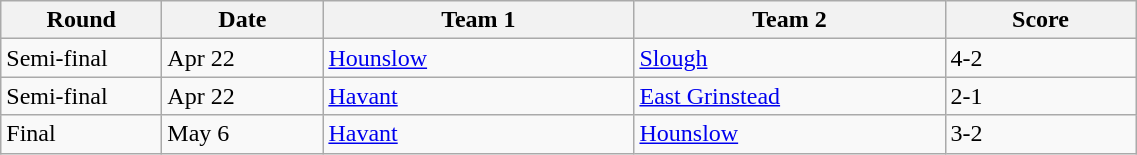<table class="wikitable" style="font-size: 100%">
<tr>
<th width=100>Round</th>
<th width=100>Date</th>
<th width=200>Team 1</th>
<th width=200>Team 2</th>
<th width=120>Score</th>
</tr>
<tr>
<td>Semi-final </td>
<td>Apr 22</td>
<td><a href='#'>Hounslow</a></td>
<td><a href='#'>Slough</a></td>
<td>4-2</td>
</tr>
<tr>
<td>Semi-final </td>
<td>Apr 22</td>
<td><a href='#'>Havant</a></td>
<td><a href='#'>East Grinstead</a></td>
<td>2-1</td>
</tr>
<tr>
<td>Final </td>
<td>May 6</td>
<td><a href='#'>Havant</a></td>
<td><a href='#'>Hounslow</a></td>
<td>3-2</td>
</tr>
</table>
